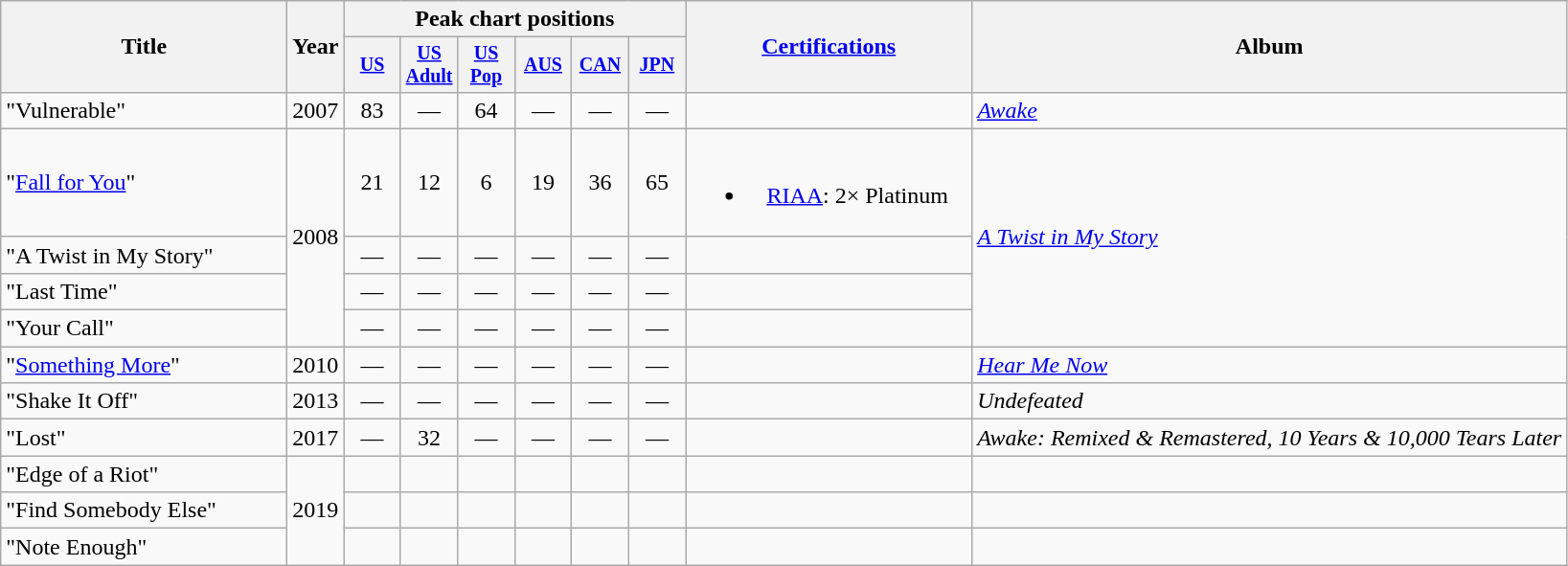<table class="wikitable plainrowheaders" style="text-align:center;" border="1">
<tr>
<th scope="col" rowspan="2" style="width:12em;">Title</th>
<th scope="col" rowspan="2">Year</th>
<th scope="col" colspan="6">Peak chart positions</th>
<th scope="col" rowspan="2" style="width:12em;"><a href='#'>Certifications</a></th>
<th scope="col" rowspan="2">Album</th>
</tr>
<tr style="font-size:smaller;">
<th scope="col" style="width:2.5em;font-size:100%;"><a href='#'>US</a><br></th>
<th scope="col" style="width:2.5em;font-size:100%;"><a href='#'>US<br>Adult</a><br></th>
<th scope="col" style="width:2.5em;font-size:100%;"><a href='#'>US<br>Pop</a><br></th>
<th scope="col" style="width:2.5em;font-size:100%;"><a href='#'>AUS</a><br></th>
<th scope="col" style="width:2.5em;font-size:100%;"><a href='#'>CAN</a><br></th>
<th scope="col" style="width:2.5em;font-size:100%;"><a href='#'>JPN</a><br></th>
</tr>
<tr>
<td align="left">"Vulnerable"</td>
<td>2007</td>
<td>83</td>
<td>—</td>
<td>64</td>
<td>—</td>
<td>—</td>
<td>—</td>
<td></td>
<td style="text-align:left;"><em><a href='#'>Awake</a></em></td>
</tr>
<tr>
<td align="left">"<a href='#'>Fall for You</a>"</td>
<td rowspan="4">2008</td>
<td>21</td>
<td>12</td>
<td>6</td>
<td>19</td>
<td>36</td>
<td>65</td>
<td><br><ul><li><a href='#'>RIAA</a>: 2× Platinum</li></ul></td>
<td style="text-align:left;" rowspan="4"><em><a href='#'>A Twist in My Story</a></em></td>
</tr>
<tr>
<td align="left">"A Twist in My Story"</td>
<td>—</td>
<td>—</td>
<td>—</td>
<td>—</td>
<td>—</td>
<td>—</td>
<td></td>
</tr>
<tr>
<td align="left">"Last Time"</td>
<td>—</td>
<td>—</td>
<td>—</td>
<td>—</td>
<td>—</td>
<td>—</td>
<td></td>
</tr>
<tr>
<td align="left">"Your Call"</td>
<td>—</td>
<td>—</td>
<td>—</td>
<td>—</td>
<td>—</td>
<td>—</td>
<td></td>
</tr>
<tr>
<td align="left">"<a href='#'>Something More</a>"</td>
<td>2010</td>
<td>—</td>
<td>—</td>
<td>—</td>
<td>—</td>
<td>—</td>
<td>—</td>
<td></td>
<td style="text-align:left;"><em><a href='#'>Hear Me Now</a></em></td>
</tr>
<tr>
<td align="left">"Shake It Off"</td>
<td>2013</td>
<td>—</td>
<td>—</td>
<td>—</td>
<td>—</td>
<td>—</td>
<td>—</td>
<td></td>
<td style="text-align:left;"><em>Undefeated</em></td>
</tr>
<tr>
<td align="left">"Lost"</td>
<td>2017</td>
<td>—</td>
<td>32</td>
<td>—</td>
<td>—</td>
<td>—</td>
<td>—</td>
<td></td>
<td style="text-align:left;"><em>Awake: Remixed & Remastered, 10 Years & 10,000 Tears Later</em></td>
</tr>
<tr>
<td align="left">"Edge of a Riot"</td>
<td rowspan="3">2019</td>
<td></td>
<td></td>
<td></td>
<td></td>
<td></td>
<td></td>
<td></td>
<td></td>
</tr>
<tr>
<td align="left">"Find Somebody Else"</td>
<td></td>
<td></td>
<td></td>
<td></td>
<td></td>
<td></td>
<td></td>
<td></td>
</tr>
<tr>
<td align="left">"Note Enough"</td>
<td></td>
<td></td>
<td></td>
<td></td>
<td></td>
<td></td>
<td></td>
<td></td>
</tr>
</table>
